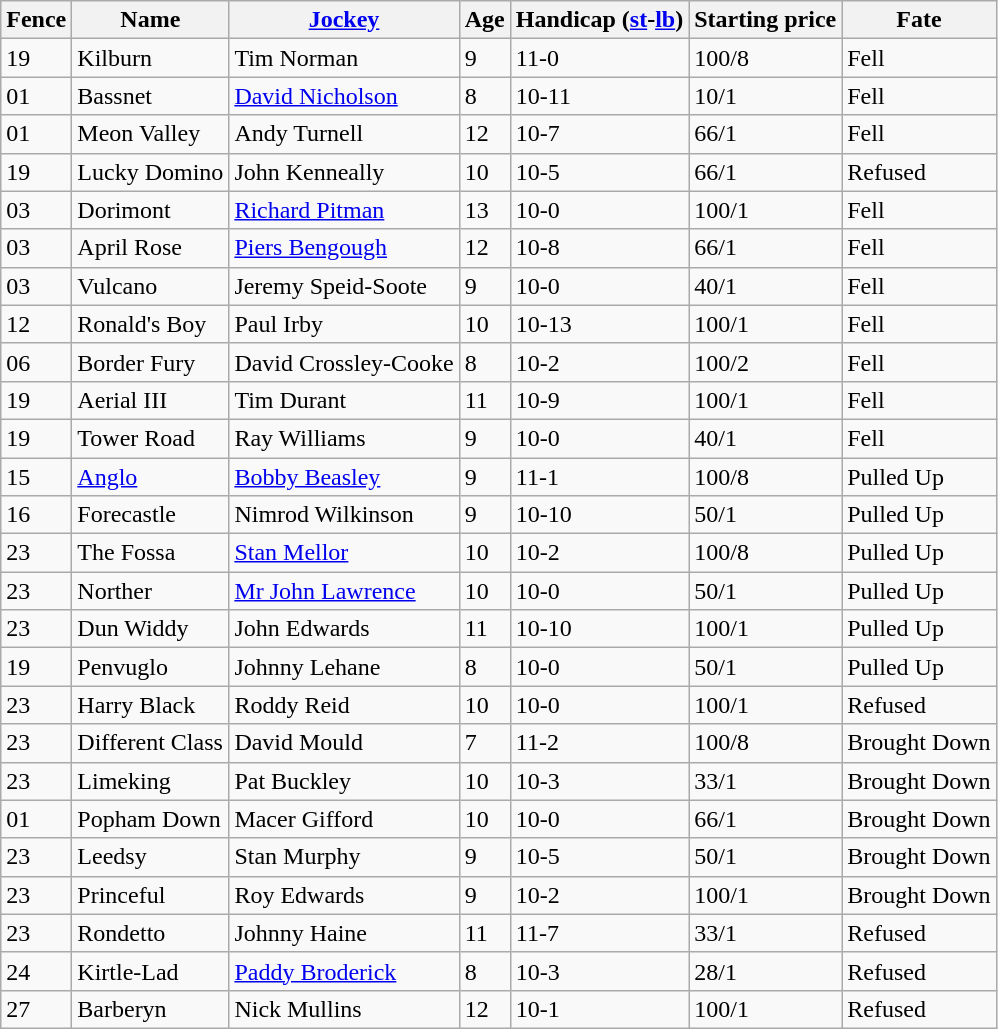<table class="wikitable sortable">
<tr>
<th>Fence</th>
<th>Name</th>
<th><a href='#'>Jockey</a></th>
<th>Age</th>
<th>Handicap (<a href='#'>st</a>-<a href='#'>lb</a>)</th>
<th>Starting price</th>
<th>Fate</th>
</tr>
<tr>
<td>19</td>
<td>Kilburn</td>
<td>Tim Norman</td>
<td>9</td>
<td>11-0</td>
<td>100/8</td>
<td>Fell</td>
</tr>
<tr>
<td>01</td>
<td>Bassnet</td>
<td><a href='#'>David Nicholson</a></td>
<td>8</td>
<td>10-11</td>
<td>10/1</td>
<td>Fell</td>
</tr>
<tr>
<td>01</td>
<td>Meon Valley</td>
<td>Andy Turnell</td>
<td>12</td>
<td>10-7</td>
<td>66/1</td>
<td>Fell</td>
</tr>
<tr>
<td>19</td>
<td>Lucky Domino</td>
<td>John Kenneally</td>
<td>10</td>
<td>10-5</td>
<td>66/1</td>
<td>Refused</td>
</tr>
<tr>
<td>03</td>
<td>Dorimont</td>
<td><a href='#'>Richard Pitman</a></td>
<td>13</td>
<td>10-0</td>
<td>100/1</td>
<td>Fell</td>
</tr>
<tr>
<td>03</td>
<td>April Rose</td>
<td><a href='#'>Piers Bengough</a></td>
<td>12</td>
<td>10-8</td>
<td>66/1</td>
<td>Fell</td>
</tr>
<tr>
<td>03</td>
<td>Vulcano</td>
<td>Jeremy Speid-Soote</td>
<td>9</td>
<td>10-0</td>
<td>40/1</td>
<td>Fell</td>
</tr>
<tr>
<td>12</td>
<td>Ronald's Boy</td>
<td>Paul Irby</td>
<td>10</td>
<td>10-13</td>
<td>100/1</td>
<td>Fell</td>
</tr>
<tr>
<td>06</td>
<td>Border Fury</td>
<td>David Crossley-Cooke</td>
<td>8</td>
<td>10-2</td>
<td>100/2</td>
<td>Fell</td>
</tr>
<tr>
<td>19</td>
<td>Aerial III</td>
<td>Tim Durant</td>
<td>11</td>
<td>10-9</td>
<td>100/1</td>
<td>Fell</td>
</tr>
<tr>
<td>19</td>
<td>Tower Road</td>
<td>Ray Williams</td>
<td>9</td>
<td>10-0</td>
<td>40/1</td>
<td>Fell</td>
</tr>
<tr>
<td>15</td>
<td><a href='#'>Anglo</a></td>
<td><a href='#'>Bobby Beasley</a></td>
<td>9</td>
<td>11-1</td>
<td>100/8</td>
<td>Pulled Up</td>
</tr>
<tr>
<td>16</td>
<td>Forecastle</td>
<td>Nimrod Wilkinson</td>
<td>9</td>
<td>10-10</td>
<td>50/1</td>
<td>Pulled Up</td>
</tr>
<tr>
<td>23</td>
<td>The Fossa</td>
<td><a href='#'>Stan Mellor</a></td>
<td>10</td>
<td>10-2</td>
<td>100/8</td>
<td>Pulled Up</td>
</tr>
<tr>
<td>23</td>
<td>Norther</td>
<td><a href='#'>Mr John Lawrence</a></td>
<td>10</td>
<td>10-0</td>
<td>50/1</td>
<td>Pulled Up</td>
</tr>
<tr>
<td>23</td>
<td>Dun Widdy</td>
<td>John Edwards</td>
<td>11</td>
<td>10-10</td>
<td>100/1</td>
<td>Pulled Up</td>
</tr>
<tr>
<td>19</td>
<td>Penvuglo</td>
<td>Johnny Lehane</td>
<td>8</td>
<td>10-0</td>
<td>50/1</td>
<td>Pulled Up</td>
</tr>
<tr>
<td>23</td>
<td>Harry Black</td>
<td>Roddy Reid</td>
<td>10</td>
<td>10-0</td>
<td>100/1</td>
<td>Refused</td>
</tr>
<tr>
<td>23</td>
<td>Different Class</td>
<td>David Mould</td>
<td>7</td>
<td>11-2</td>
<td>100/8</td>
<td>Brought Down</td>
</tr>
<tr>
<td>23</td>
<td>Limeking</td>
<td>Pat Buckley</td>
<td>10</td>
<td>10-3</td>
<td>33/1</td>
<td>Brought Down</td>
</tr>
<tr>
<td>01</td>
<td>Popham Down</td>
<td>Macer Gifford</td>
<td>10</td>
<td>10-0</td>
<td>66/1</td>
<td>Brought Down</td>
</tr>
<tr>
<td>23</td>
<td>Leedsy</td>
<td>Stan Murphy</td>
<td>9</td>
<td>10-5</td>
<td>50/1</td>
<td>Brought Down</td>
</tr>
<tr>
<td>23</td>
<td>Princeful</td>
<td>Roy Edwards</td>
<td>9</td>
<td>10-2</td>
<td>100/1</td>
<td>Brought Down</td>
</tr>
<tr>
<td>23</td>
<td>Rondetto</td>
<td>Johnny Haine</td>
<td>11</td>
<td>11-7</td>
<td>33/1</td>
<td>Refused</td>
</tr>
<tr>
<td>24</td>
<td>Kirtle-Lad</td>
<td><a href='#'>Paddy Broderick</a></td>
<td>8</td>
<td>10-3</td>
<td>28/1</td>
<td>Refused</td>
</tr>
<tr>
<td>27</td>
<td>Barberyn</td>
<td>Nick Mullins</td>
<td>12</td>
<td>10-1</td>
<td>100/1</td>
<td>Refused</td>
</tr>
</table>
